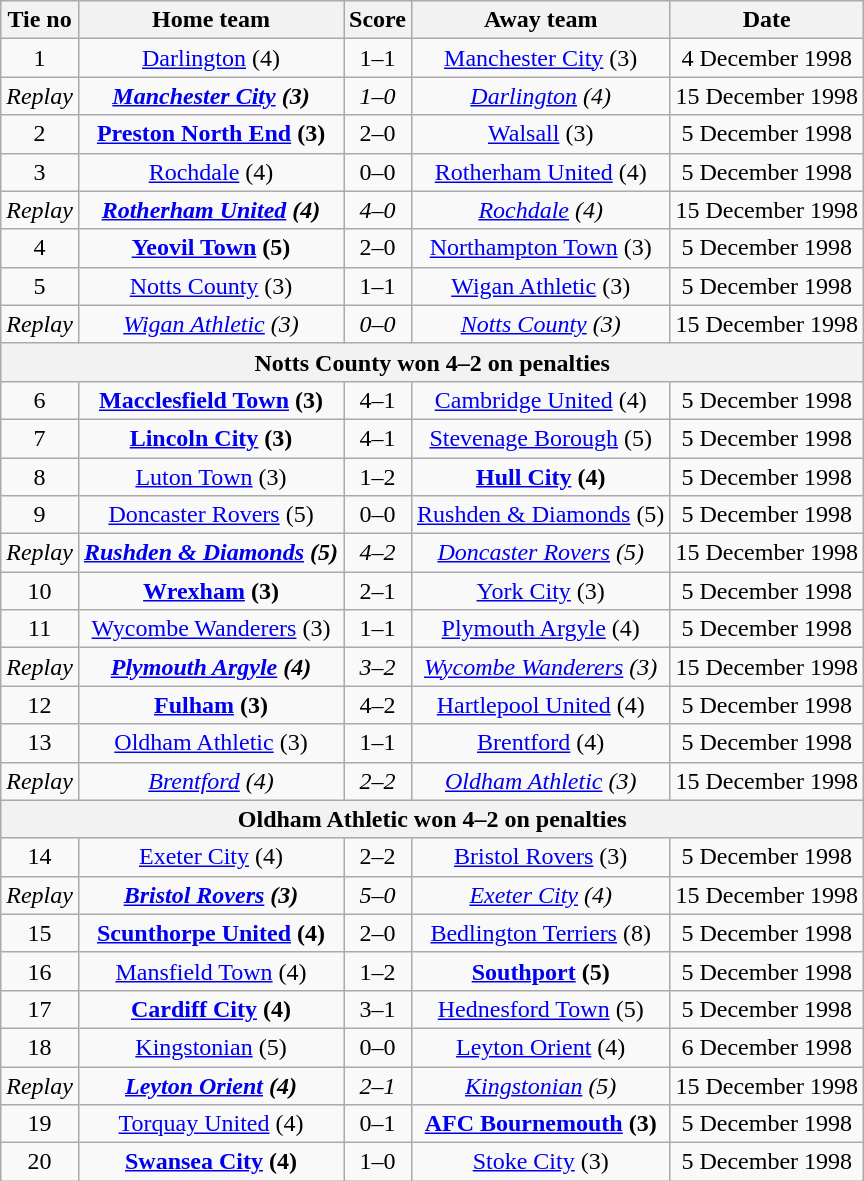<table class="wikitable" style="text-align: center">
<tr>
<th>Tie no</th>
<th>Home team</th>
<th>Score</th>
<th>Away team</th>
<th>Date</th>
</tr>
<tr>
<td>1</td>
<td><a href='#'>Darlington</a> (4)</td>
<td>1–1</td>
<td><a href='#'>Manchester City</a> (3)</td>
<td>4 December 1998</td>
</tr>
<tr>
<td><em>Replay</em></td>
<td><strong><em><a href='#'>Manchester City</a> (3)</em></strong></td>
<td><em>1–0</em></td>
<td><em><a href='#'>Darlington</a> (4)</em></td>
<td>15 December 1998</td>
</tr>
<tr>
<td>2</td>
<td><strong><a href='#'>Preston North End</a> (3)</strong></td>
<td>2–0</td>
<td><a href='#'>Walsall</a> (3)</td>
<td>5 December 1998</td>
</tr>
<tr>
<td>3</td>
<td><a href='#'>Rochdale</a> (4)</td>
<td>0–0</td>
<td><a href='#'>Rotherham United</a> (4)</td>
<td>5 December 1998</td>
</tr>
<tr>
<td><em>Replay</em></td>
<td><strong><em><a href='#'>Rotherham United</a> (4)</em></strong></td>
<td><em>4–0</em></td>
<td><em><a href='#'>Rochdale</a> (4)</em></td>
<td>15 December 1998</td>
</tr>
<tr>
<td>4</td>
<td><strong><a href='#'>Yeovil Town</a> (5)</strong></td>
<td>2–0</td>
<td><a href='#'>Northampton Town</a> (3)</td>
<td>5 December 1998</td>
</tr>
<tr>
<td>5</td>
<td><a href='#'>Notts County</a> (3)</td>
<td>1–1</td>
<td><a href='#'>Wigan Athletic</a> (3)</td>
<td>5 December 1998</td>
</tr>
<tr>
<td><em>Replay</em></td>
<td><em><a href='#'>Wigan Athletic</a> (3)</em></td>
<td><em>0–0</em></td>
<td><em><a href='#'>Notts County</a> (3)</em></td>
<td>15 December 1998</td>
</tr>
<tr>
<th colspan=5>Notts County won 4–2 on penalties</th>
</tr>
<tr>
<td>6</td>
<td><strong><a href='#'>Macclesfield Town</a> (3)</strong></td>
<td>4–1</td>
<td><a href='#'>Cambridge United</a> (4)</td>
<td>5 December 1998</td>
</tr>
<tr>
<td>7</td>
<td><strong><a href='#'>Lincoln City</a> (3)</strong></td>
<td>4–1</td>
<td><a href='#'>Stevenage Borough</a> (5)</td>
<td>5 December 1998</td>
</tr>
<tr>
<td>8</td>
<td><a href='#'>Luton Town</a> (3)</td>
<td>1–2</td>
<td><strong><a href='#'>Hull City</a> (4)</strong></td>
<td>5 December 1998</td>
</tr>
<tr>
<td>9</td>
<td><a href='#'>Doncaster Rovers</a> (5)</td>
<td>0–0</td>
<td><a href='#'>Rushden & Diamonds</a> (5)</td>
<td>5 December 1998</td>
</tr>
<tr>
<td><em>Replay</em></td>
<td><strong><em><a href='#'>Rushden & Diamonds</a> (5)</em></strong></td>
<td><em>4–2</em></td>
<td><em><a href='#'>Doncaster Rovers</a> (5)</em></td>
<td>15 December 1998</td>
</tr>
<tr>
<td>10</td>
<td><strong><a href='#'>Wrexham</a> (3)</strong></td>
<td>2–1</td>
<td><a href='#'>York City</a> (3)</td>
<td>5 December 1998</td>
</tr>
<tr>
<td>11</td>
<td><a href='#'>Wycombe Wanderers</a> (3)</td>
<td>1–1</td>
<td><a href='#'>Plymouth Argyle</a> (4)</td>
<td>5 December 1998</td>
</tr>
<tr>
<td><em>Replay</em></td>
<td><strong><em><a href='#'>Plymouth Argyle</a> (4)</em></strong></td>
<td><em>3–2</em></td>
<td><em><a href='#'>Wycombe Wanderers</a> (3)</em></td>
<td>15 December 1998</td>
</tr>
<tr>
<td>12</td>
<td><strong><a href='#'>Fulham</a> (3)</strong></td>
<td>4–2</td>
<td><a href='#'>Hartlepool United</a> (4)</td>
<td>5 December 1998</td>
</tr>
<tr>
<td>13</td>
<td><a href='#'>Oldham Athletic</a> (3)</td>
<td>1–1</td>
<td><a href='#'>Brentford</a> (4)</td>
<td>5 December 1998</td>
</tr>
<tr>
<td><em>Replay</em></td>
<td><em><a href='#'>Brentford</a> (4)</em></td>
<td><em>2–2</em></td>
<td><em><a href='#'>Oldham Athletic</a> (3)</em></td>
<td>15 December 1998</td>
</tr>
<tr>
<th colspan=5>Oldham Athletic won 4–2 on penalties</th>
</tr>
<tr>
<td>14</td>
<td><a href='#'>Exeter City</a> (4)</td>
<td>2–2</td>
<td><a href='#'>Bristol Rovers</a> (3)</td>
<td>5 December 1998</td>
</tr>
<tr>
<td><em>Replay</em></td>
<td><strong><em><a href='#'>Bristol Rovers</a> (3)</em></strong></td>
<td><em>5–0</em></td>
<td><em><a href='#'>Exeter City</a> (4)</em></td>
<td>15 December 1998</td>
</tr>
<tr>
<td>15</td>
<td><strong><a href='#'>Scunthorpe United</a> (4)</strong></td>
<td>2–0</td>
<td><a href='#'>Bedlington Terriers</a> (8)</td>
<td>5 December 1998</td>
</tr>
<tr>
<td>16</td>
<td><a href='#'>Mansfield Town</a> (4)</td>
<td>1–2</td>
<td><strong><a href='#'>Southport</a> (5)</strong></td>
<td>5 December 1998</td>
</tr>
<tr>
<td>17</td>
<td><strong><a href='#'>Cardiff City</a> (4)</strong></td>
<td>3–1</td>
<td><a href='#'>Hednesford Town</a> (5)</td>
<td>5 December 1998</td>
</tr>
<tr>
<td>18</td>
<td><a href='#'>Kingstonian</a> (5)</td>
<td>0–0</td>
<td><a href='#'>Leyton Orient</a> (4)</td>
<td>6 December 1998</td>
</tr>
<tr>
<td><em>Replay</em></td>
<td><strong><em><a href='#'>Leyton Orient</a> (4)</em></strong></td>
<td><em>2–1</em></td>
<td><em><a href='#'>Kingstonian</a> (5)</em></td>
<td>15 December 1998</td>
</tr>
<tr>
<td>19</td>
<td><a href='#'>Torquay United</a> (4)</td>
<td>0–1</td>
<td><strong><a href='#'>AFC Bournemouth</a> (3)</strong></td>
<td>5 December 1998</td>
</tr>
<tr>
<td>20</td>
<td><strong><a href='#'>Swansea City</a> (4)</strong></td>
<td>1–0</td>
<td><a href='#'>Stoke City</a> (3)</td>
<td>5 December 1998</td>
</tr>
</table>
